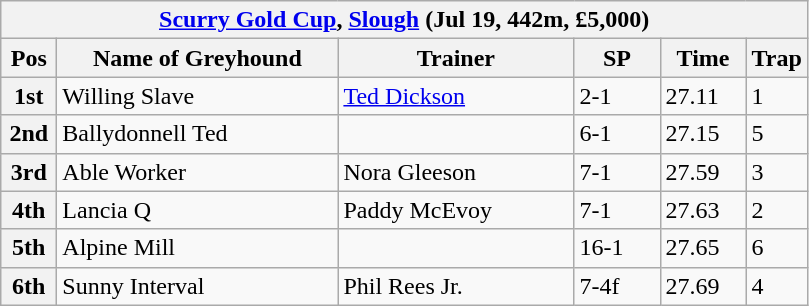<table class="wikitable">
<tr>
<th colspan="6"><a href='#'>Scurry Gold Cup</a>, <a href='#'>Slough</a> (Jul 19, 442m, £5,000)</th>
</tr>
<tr>
<th width=30>Pos</th>
<th width=180>Name of Greyhound</th>
<th width=150>Trainer</th>
<th width=50>SP</th>
<th width=50>Time</th>
<th width=30>Trap</th>
</tr>
<tr>
<th>1st</th>
<td>Willing Slave</td>
<td><a href='#'>Ted Dickson</a></td>
<td>2-1</td>
<td>27.11</td>
<td>1</td>
</tr>
<tr>
<th>2nd</th>
<td>Ballydonnell Ted</td>
<td></td>
<td>6-1</td>
<td>27.15</td>
<td>5</td>
</tr>
<tr>
<th>3rd</th>
<td>Able Worker</td>
<td>Nora Gleeson</td>
<td>7-1</td>
<td>27.59</td>
<td>3</td>
</tr>
<tr>
<th>4th</th>
<td>Lancia Q</td>
<td>Paddy McEvoy</td>
<td>7-1</td>
<td>27.63</td>
<td>2</td>
</tr>
<tr>
<th>5th</th>
<td>Alpine Mill</td>
<td></td>
<td>16-1</td>
<td>27.65</td>
<td>6</td>
</tr>
<tr>
<th>6th</th>
<td>Sunny Interval</td>
<td>Phil Rees Jr.</td>
<td>7-4f</td>
<td>27.69</td>
<td>4</td>
</tr>
</table>
